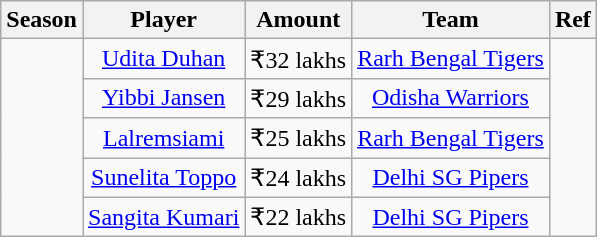<table class="wikitable" style="text-align:center;">
<tr>
<th>Season</th>
<th>Player</th>
<th>Amount</th>
<th>Team</th>
<th>Ref</th>
</tr>
<tr>
<td rowspan=5></td>
<td><a href='#'>Udita Duhan</a></td>
<td>₹32 lakhs</td>
<td><a href='#'>Rarh Bengal Tigers</a></td>
<td rowspan=5></td>
</tr>
<tr>
<td><a href='#'>Yibbi Jansen</a></td>
<td>₹29 lakhs</td>
<td><a href='#'>Odisha Warriors</a></td>
</tr>
<tr>
<td><a href='#'>Lalremsiami</a></td>
<td>₹25 lakhs</td>
<td><a href='#'>Rarh Bengal Tigers</a></td>
</tr>
<tr>
<td><a href='#'>Sunelita Toppo</a></td>
<td>₹24 lakhs</td>
<td><a href='#'>Delhi SG Pipers</a></td>
</tr>
<tr>
<td><a href='#'>Sangita Kumari</a></td>
<td>₹22 lakhs</td>
<td><a href='#'>Delhi SG Pipers</a></td>
</tr>
</table>
